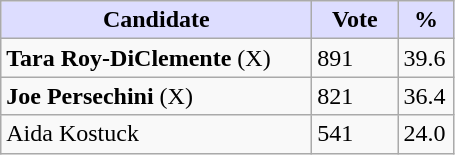<table class="wikitable">
<tr>
<th style="background:#ddf; width:200px;">Candidate</th>
<th style="background:#ddf; width:50px;">Vote</th>
<th style="background:#ddf; width:30px;">%</th>
</tr>
<tr>
<td><strong>Tara Roy-DiClemente</strong> (X)</td>
<td>891</td>
<td>39.6</td>
</tr>
<tr>
<td><strong>Joe Persechini</strong> (X)</td>
<td>821</td>
<td>36.4</td>
</tr>
<tr>
<td>Aida Kostuck</td>
<td>541</td>
<td>24.0</td>
</tr>
</table>
